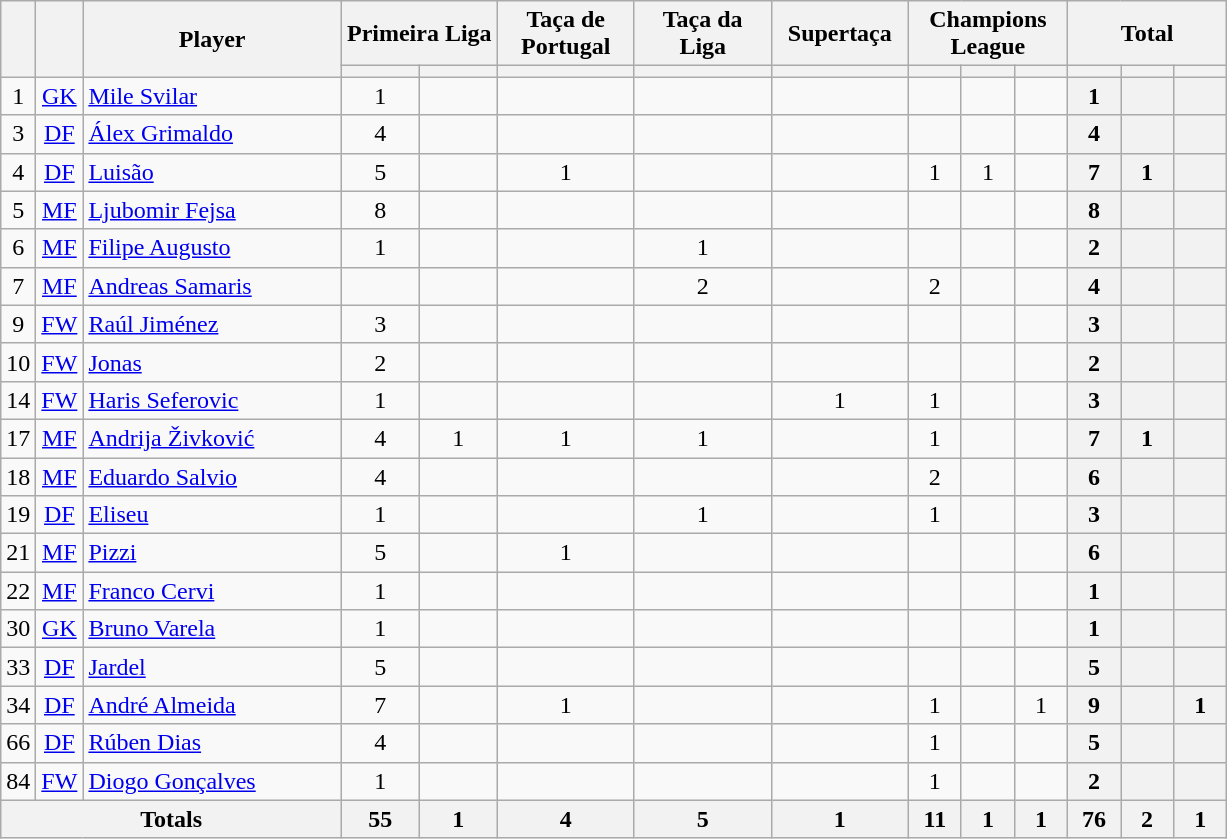<table class="wikitable" style="text-align:center;">
<tr>
<th rowspan="2"></th>
<th rowspan="2"></th>
<th rowspan="2" style="width:165px;">Player</th>
<th colspan="2" style="width:84px;">Primeira Liga</th>
<th style="width:84px;">Taça de<br>Portugal</th>
<th style="width:84px;">Taça da<br>Liga</th>
<th style="width:84px;">Supertaça</th>
<th colspan="3" style="width:84px;">Champions<br>League</th>
<th colspan="3" style="width:84px;">Total</th>
</tr>
<tr>
<th style="width:28px;"></th>
<th style="width:28px;"></th>
<th style="width:28px;"></th>
<th style="width:28px;"></th>
<th style="width:28px;"></th>
<th style="width:28px;"></th>
<th style="width:28px;"></th>
<th style="width:28px;"></th>
<th style="width:28px;"></th>
<th style="width:28px;"></th>
<th style="width:28px;"></th>
</tr>
<tr>
<td>1</td>
<td><a href='#'>GK</a></td>
<td align=left> <a href='#'>Mile Svilar</a></td>
<td>1</td>
<td></td>
<td></td>
<td></td>
<td></td>
<td></td>
<td></td>
<td></td>
<th>1</th>
<th></th>
<th></th>
</tr>
<tr>
<td>3</td>
<td><a href='#'>DF</a></td>
<td align=left> <a href='#'>Álex Grimaldo</a></td>
<td>4</td>
<td></td>
<td></td>
<td></td>
<td></td>
<td></td>
<td></td>
<td></td>
<th>4</th>
<th></th>
<th></th>
</tr>
<tr>
<td>4</td>
<td><a href='#'>DF</a></td>
<td align=left> <a href='#'>Luisão</a></td>
<td>5</td>
<td></td>
<td>1</td>
<td></td>
<td></td>
<td>1</td>
<td>1</td>
<td></td>
<th>7</th>
<th>1</th>
<th></th>
</tr>
<tr>
<td>5</td>
<td><a href='#'>MF</a></td>
<td align=left> <a href='#'>Ljubomir Fejsa</a></td>
<td>8</td>
<td></td>
<td></td>
<td></td>
<td></td>
<td></td>
<td></td>
<td></td>
<th>8</th>
<th></th>
<th></th>
</tr>
<tr>
<td>6</td>
<td><a href='#'>MF</a></td>
<td align=left> <a href='#'>Filipe Augusto</a></td>
<td>1</td>
<td></td>
<td></td>
<td>1</td>
<td></td>
<td></td>
<td></td>
<td></td>
<th>2</th>
<th></th>
<th></th>
</tr>
<tr>
<td>7</td>
<td><a href='#'>MF</a></td>
<td align=left> <a href='#'>Andreas Samaris</a></td>
<td></td>
<td></td>
<td></td>
<td>2</td>
<td></td>
<td>2</td>
<td></td>
<td></td>
<th>4</th>
<th></th>
<th></th>
</tr>
<tr>
<td>9</td>
<td><a href='#'>FW</a></td>
<td align=left> <a href='#'>Raúl Jiménez</a></td>
<td>3</td>
<td></td>
<td></td>
<td></td>
<td></td>
<td></td>
<td></td>
<td></td>
<th>3</th>
<th></th>
<th></th>
</tr>
<tr>
<td>10</td>
<td><a href='#'>FW</a></td>
<td align=left> <a href='#'>Jonas</a></td>
<td>2</td>
<td></td>
<td></td>
<td></td>
<td></td>
<td></td>
<td></td>
<td></td>
<th>2</th>
<th></th>
<th></th>
</tr>
<tr>
<td>14</td>
<td><a href='#'>FW</a></td>
<td align=left> <a href='#'>Haris Seferovic</a></td>
<td>1</td>
<td></td>
<td></td>
<td></td>
<td>1</td>
<td>1</td>
<td></td>
<td></td>
<th>3</th>
<th></th>
<th></th>
</tr>
<tr>
<td>17</td>
<td><a href='#'>MF</a></td>
<td align=left> <a href='#'>Andrija Živković</a></td>
<td>4</td>
<td>1</td>
<td>1</td>
<td>1</td>
<td></td>
<td>1</td>
<td></td>
<td></td>
<th>7</th>
<th>1</th>
<th></th>
</tr>
<tr>
<td>18</td>
<td><a href='#'>MF</a></td>
<td align=left> <a href='#'>Eduardo Salvio</a></td>
<td>4</td>
<td></td>
<td></td>
<td></td>
<td></td>
<td>2</td>
<td></td>
<td></td>
<th>6</th>
<th></th>
<th></th>
</tr>
<tr>
<td>19</td>
<td><a href='#'>DF</a></td>
<td align=left> <a href='#'>Eliseu</a></td>
<td>1</td>
<td></td>
<td></td>
<td>1</td>
<td></td>
<td>1</td>
<td></td>
<td></td>
<th>3</th>
<th></th>
<th></th>
</tr>
<tr>
<td>21</td>
<td><a href='#'>MF</a></td>
<td align="left"> <a href='#'>Pizzi</a></td>
<td>5</td>
<td></td>
<td>1</td>
<td></td>
<td></td>
<td></td>
<td></td>
<td></td>
<th>6</th>
<th></th>
<th></th>
</tr>
<tr>
<td>22</td>
<td><a href='#'>MF</a></td>
<td align="left"> <a href='#'>Franco Cervi</a></td>
<td>1</td>
<td></td>
<td></td>
<td></td>
<td></td>
<td></td>
<td></td>
<td></td>
<th>1</th>
<th></th>
<th></th>
</tr>
<tr>
<td>30</td>
<td><a href='#'>GK</a></td>
<td align=left> <a href='#'>Bruno Varela</a></td>
<td>1</td>
<td></td>
<td></td>
<td></td>
<td></td>
<td></td>
<td></td>
<td></td>
<th>1</th>
<th></th>
<th></th>
</tr>
<tr>
<td>33</td>
<td><a href='#'>DF</a></td>
<td align=left> <a href='#'>Jardel</a></td>
<td>5</td>
<td></td>
<td></td>
<td></td>
<td></td>
<td></td>
<td></td>
<td></td>
<th>5</th>
<th></th>
<th></th>
</tr>
<tr>
<td>34</td>
<td><a href='#'>DF</a></td>
<td align=left> <a href='#'>André Almeida</a></td>
<td>7</td>
<td></td>
<td>1</td>
<td></td>
<td></td>
<td>1</td>
<td></td>
<td>1</td>
<th>9</th>
<th></th>
<th>1</th>
</tr>
<tr>
<td>66</td>
<td><a href='#'>DF</a></td>
<td align=left> <a href='#'>Rúben Dias</a></td>
<td>4</td>
<td></td>
<td></td>
<td></td>
<td></td>
<td>1</td>
<td></td>
<td></td>
<th>5</th>
<th></th>
<th></th>
</tr>
<tr>
<td>84</td>
<td><a href='#'>FW</a></td>
<td align=left> <a href='#'>Diogo Gonçalves</a></td>
<td>1</td>
<td></td>
<td></td>
<td></td>
<td></td>
<td>1</td>
<td></td>
<td></td>
<th>2</th>
<th></th>
<th></th>
</tr>
<tr>
<th colspan="3">Totals</th>
<th>55</th>
<th>1</th>
<th>4</th>
<th>5</th>
<th>1</th>
<th>11</th>
<th>1</th>
<th>1</th>
<th>76</th>
<th>2</th>
<th>1</th>
</tr>
</table>
